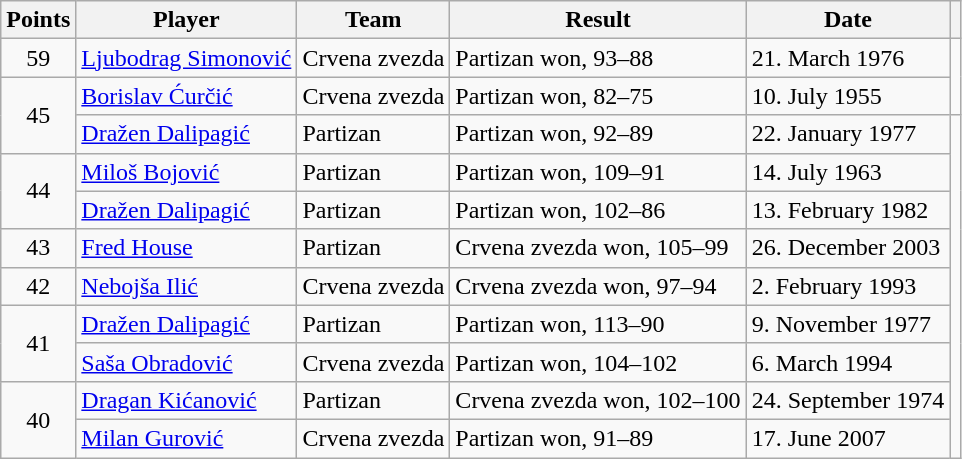<table class="wikitable sortable" style="text-align:left">
<tr>
<th>Points</th>
<th>Player</th>
<th>Team</th>
<th>Result</th>
<th>Date</th>
<th class="unsortable"></th>
</tr>
<tr>
<td style="text-align:center">59</td>
<td> <a href='#'>Ljubodrag Simonović</a></td>
<td>Crvena zvezda</td>
<td>Partizan won, 93–88</td>
<td>21. March 1976</td>
<td rowspan=2></td>
</tr>
<tr>
<td rowspan=2 style="text-align:center">45</td>
<td> <a href='#'>Borislav Ćurčić</a></td>
<td>Crvena zvezda</td>
<td>Partizan won, 82–75</td>
<td>10. July 1955</td>
</tr>
<tr>
<td> <a href='#'>Dražen Dalipagić</a></td>
<td>Partizan</td>
<td>Partizan won, 92–89</td>
<td>22. January 1977</td>
<td rowspan=9></td>
</tr>
<tr>
<td rowspan=2 style="text-align:center">44</td>
<td> <a href='#'>Miloš Bojović</a></td>
<td>Partizan</td>
<td>Partizan won, 109–91</td>
<td>14. July 1963</td>
</tr>
<tr>
<td> <a href='#'>Dražen Dalipagić</a></td>
<td>Partizan</td>
<td>Partizan won, 102–86</td>
<td>13. February 1982</td>
</tr>
<tr>
<td style="text-align:center">43</td>
<td> <a href='#'>Fred House</a></td>
<td>Partizan</td>
<td>Crvena zvezda won, 105–99</td>
<td>26. December 2003</td>
</tr>
<tr>
<td style="text-align:center">42</td>
<td> <a href='#'>Nebojša Ilić</a></td>
<td>Crvena zvezda</td>
<td>Crvena zvezda won, 97–94</td>
<td>2. February 1993</td>
</tr>
<tr>
<td rowspan=2 style="text-align:center">41</td>
<td> <a href='#'>Dražen Dalipagić</a></td>
<td>Partizan</td>
<td>Partizan won, 113–90</td>
<td>9. November 1977</td>
</tr>
<tr>
<td> <a href='#'>Saša Obradović</a></td>
<td>Crvena zvezda</td>
<td>Partizan won, 104–102</td>
<td>6. March 1994</td>
</tr>
<tr>
<td rowspan=2 style="text-align:center">40</td>
<td> <a href='#'>Dragan Kićanović</a></td>
<td>Partizan</td>
<td>Crvena zvezda won, 102–100</td>
<td>24. September 1974</td>
</tr>
<tr>
<td> <a href='#'>Milan Gurović</a></td>
<td>Crvena zvezda</td>
<td>Partizan won, 91–89</td>
<td>17. June 2007</td>
</tr>
</table>
